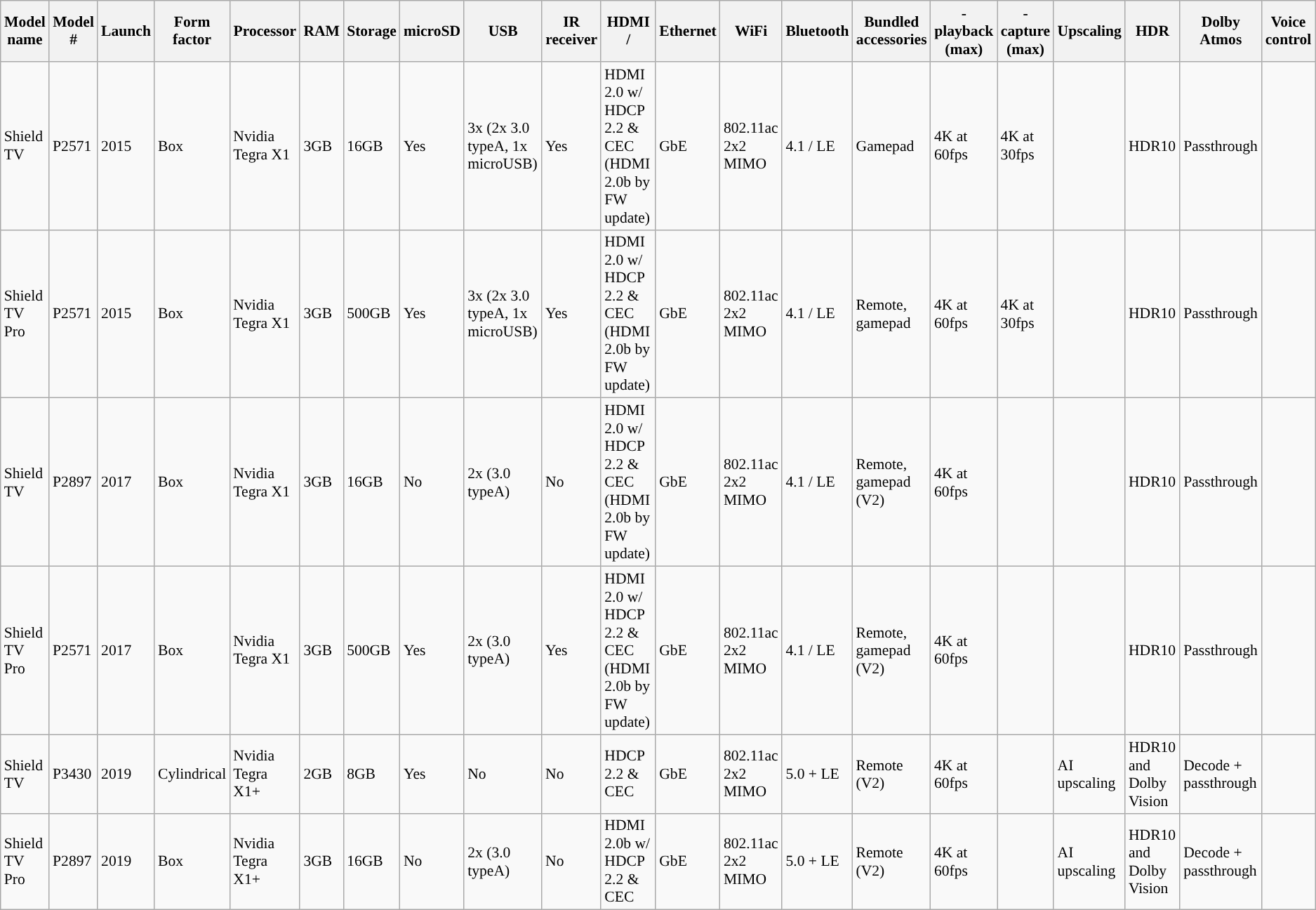<table class="wikitable" style="font-size: 90%;">
<tr>
<th>Model name</th>
<th>Model #</th>
<th>Launch</th>
<th>Form factor</th>
<th>Processor</th>
<th>RAM</th>
<th>Storage</th>
<th>microSD</th>
<th>USB</th>
<th>IR receiver</th>
<th>HDMI / </th>
<th>Ethernet</th>
<th>WiFi</th>
<th>Bluetooth</th>
<th>Bundled accessories</th>
<th>- playback (max)</th>
<th>- capture (max)</th>
<th>Upscaling</th>
<th>HDR</th>
<th>Dolby Atmos</th>
<th>Voice control</th>
</tr>
<tr>
<td>Shield TV</td>
<td>P2571</td>
<td>2015</td>
<td>Box</td>
<td>Nvidia Tegra X1</td>
<td>3GB</td>
<td>16GB</td>
<td>Yes</td>
<td>3x (2x 3.0 typeA, 1x microUSB)</td>
<td>Yes</td>
<td>HDMI 2.0 w/ HDCP 2.2 & CEC (HDMI 2.0b by FW update)</td>
<td>GbE</td>
<td>802.11ac 2x2 MIMO</td>
<td>4.1 / LE</td>
<td>Gamepad</td>
<td>4K at 60fps</td>
<td>4K at 30fps</td>
<td></td>
<td>HDR10</td>
<td>Passthrough</td>
<td></td>
</tr>
<tr>
<td>Shield TV Pro</td>
<td>P2571</td>
<td>2015</td>
<td>Box</td>
<td>Nvidia Tegra X1</td>
<td>3GB</td>
<td>500GB</td>
<td>Yes</td>
<td>3x (2x 3.0 typeA, 1x microUSB)</td>
<td>Yes</td>
<td>HDMI 2.0 w/ HDCP 2.2 & CEC (HDMI 2.0b by FW update)</td>
<td>GbE</td>
<td>802.11ac 2x2 MIMO</td>
<td>4.1 / LE</td>
<td>Remote, gamepad</td>
<td>4K at 60fps</td>
<td>4K at 30fps</td>
<td></td>
<td>HDR10</td>
<td>Passthrough</td>
<td></td>
</tr>
<tr>
<td>Shield TV</td>
<td>P2897</td>
<td>2017</td>
<td>Box</td>
<td>Nvidia Tegra X1</td>
<td>3GB</td>
<td>16GB</td>
<td>No</td>
<td>2x (3.0 typeA)</td>
<td>No</td>
<td>HDMI 2.0 w/ HDCP 2.2 & CEC (HDMI 2.0b by FW update)</td>
<td>GbE</td>
<td>802.11ac 2x2 MIMO</td>
<td>4.1 / LE</td>
<td>Remote, gamepad (V2)</td>
<td>4K at 60fps</td>
<td></td>
<td></td>
<td>HDR10</td>
<td>Passthrough</td>
<td></td>
</tr>
<tr>
<td>Shield TV Pro</td>
<td>P2571</td>
<td>2017</td>
<td>Box</td>
<td>Nvidia Tegra X1</td>
<td>3GB</td>
<td>500GB</td>
<td>Yes</td>
<td>2x (3.0 typeA)</td>
<td>Yes</td>
<td>HDMI 2.0 w/ HDCP 2.2 & CEC (HDMI 2.0b by FW update)</td>
<td>GbE</td>
<td>802.11ac 2x2 MIMO</td>
<td>4.1 / LE</td>
<td>Remote, gamepad (V2)</td>
<td>4K at 60fps</td>
<td></td>
<td></td>
<td>HDR10</td>
<td>Passthrough</td>
<td></td>
</tr>
<tr>
<td>Shield TV</td>
<td>P3430</td>
<td>2019</td>
<td>Cylindrical</td>
<td>Nvidia Tegra X1+</td>
<td>2GB</td>
<td>8GB</td>
<td>Yes</td>
<td>No</td>
<td>No</td>
<td> HDCP 2.2 & CEC</td>
<td>GbE</td>
<td>802.11ac 2x2 MIMO</td>
<td>5.0 + LE</td>
<td>Remote (V2)</td>
<td>4K at 60fps</td>
<td></td>
<td>AI upscaling</td>
<td>HDR10 and Dolby Vision</td>
<td>Decode + passthrough</td>
<td></td>
</tr>
<tr>
<td>Shield TV Pro</td>
<td>P2897</td>
<td>2019</td>
<td>Box</td>
<td>Nvidia Tegra X1+</td>
<td>3GB</td>
<td>16GB</td>
<td>No</td>
<td>2x (3.0 typeA)</td>
<td>No</td>
<td>HDMI 2.0b w/ HDCP 2.2 & CEC</td>
<td>GbE</td>
<td>802.11ac 2x2 MIMO</td>
<td>5.0 + LE</td>
<td>Remote (V2)</td>
<td>4K at 60fps</td>
<td></td>
<td>AI upscaling</td>
<td>HDR10 and Dolby Vision</td>
<td>Decode + passthrough</td>
<td></td>
</tr>
</table>
